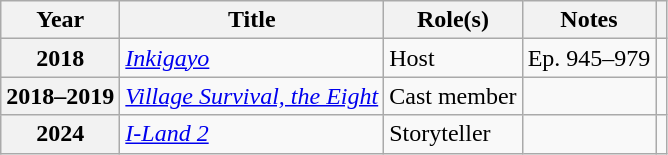<table class="wikitable plainrowheaders">
<tr>
<th scope="col">Year</th>
<th scope="col">Title</th>
<th scope="col">Role(s)</th>
<th scope="col">Notes</th>
<th scope="col" class="unsortable"></th>
</tr>
<tr>
<th scope="row">2018</th>
<td><em><a href='#'>Inkigayo</a></em></td>
<td>Host</td>
<td>Ep. 945–979</td>
<td style="text-align:center"></td>
</tr>
<tr>
<th scope="row">2018–2019</th>
<td><em><a href='#'>Village Survival, the Eight</a></em></td>
<td>Cast member</td>
<td></td>
<td style="text-align:center"></td>
</tr>
<tr>
<th scope="row">2024</th>
<td><em><a href='#'>I-Land 2</a></em></td>
<td>Storyteller</td>
<td></td>
<td style="text-align:center"></td>
</tr>
</table>
